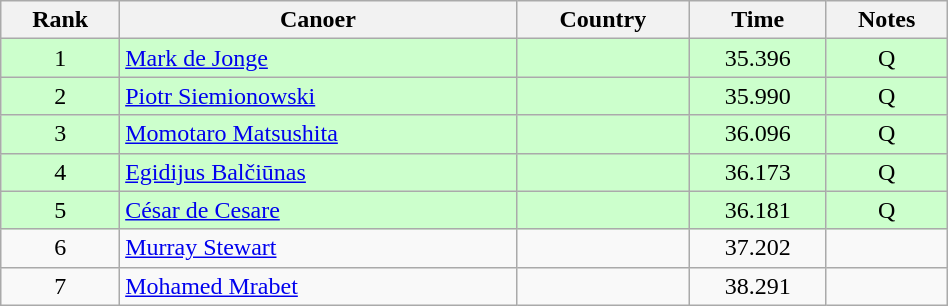<table class="wikitable" width=50% style="text-align:center;">
<tr>
<th>Rank</th>
<th>Canoer</th>
<th>Country</th>
<th>Time</th>
<th>Notes</th>
</tr>
<tr bgcolor=ccffcc>
<td>1</td>
<td align="left"><a href='#'>Mark de Jonge</a></td>
<td align="left"></td>
<td>35.396</td>
<td>Q</td>
</tr>
<tr bgcolor=ccffcc>
<td>2</td>
<td align="left"><a href='#'>Piotr Siemionowski</a></td>
<td align="left"></td>
<td>35.990</td>
<td>Q</td>
</tr>
<tr bgcolor=ccffcc>
<td>3</td>
<td align="left"><a href='#'>Momotaro Matsushita</a></td>
<td align="left"></td>
<td>36.096</td>
<td>Q</td>
</tr>
<tr bgcolor=ccffcc>
<td>4</td>
<td align="left"><a href='#'>Egidijus Balčiūnas</a></td>
<td align="left"></td>
<td>36.173</td>
<td>Q</td>
</tr>
<tr bgcolor=ccffcc>
<td>5</td>
<td align="left"><a href='#'>César de Cesare</a></td>
<td align="left"></td>
<td>36.181</td>
<td>Q</td>
</tr>
<tr>
<td>6</td>
<td align="left"><a href='#'>Murray Stewart</a></td>
<td align="left"></td>
<td>37.202</td>
<td></td>
</tr>
<tr>
<td>7</td>
<td align="left"><a href='#'>Mohamed Mrabet</a></td>
<td align="left"></td>
<td>38.291</td>
<td></td>
</tr>
</table>
